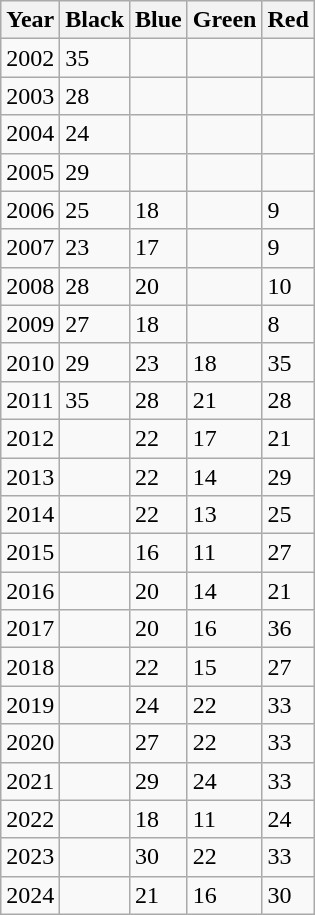<table class="wikitable">
<tr>
<th>Year</th>
<th>Black</th>
<th>Blue</th>
<th>Green</th>
<th>Red</th>
</tr>
<tr>
<td>2002</td>
<td>35</td>
<td></td>
<td></td>
<td></td>
</tr>
<tr>
<td>2003</td>
<td>28</td>
<td></td>
<td></td>
<td></td>
</tr>
<tr>
<td>2004</td>
<td>24</td>
<td></td>
<td></td>
<td></td>
</tr>
<tr>
<td>2005</td>
<td>29</td>
<td></td>
<td></td>
<td></td>
</tr>
<tr>
<td>2006</td>
<td>25</td>
<td>18</td>
<td></td>
<td>9</td>
</tr>
<tr>
<td>2007</td>
<td>23</td>
<td>17</td>
<td></td>
<td>9</td>
</tr>
<tr>
<td>2008</td>
<td>28</td>
<td>20</td>
<td></td>
<td>10</td>
</tr>
<tr>
<td>2009</td>
<td>27</td>
<td>18</td>
<td></td>
<td>8</td>
</tr>
<tr>
<td>2010</td>
<td>29</td>
<td>23</td>
<td>18</td>
<td>35</td>
</tr>
<tr>
<td>2011</td>
<td>35</td>
<td>28</td>
<td>21</td>
<td>28</td>
</tr>
<tr>
<td>2012</td>
<td></td>
<td>22</td>
<td>17</td>
<td>21</td>
</tr>
<tr>
<td>2013</td>
<td></td>
<td>22</td>
<td>14</td>
<td>29</td>
</tr>
<tr>
<td>2014</td>
<td></td>
<td>22</td>
<td>13</td>
<td>25</td>
</tr>
<tr>
<td>2015</td>
<td></td>
<td>16</td>
<td>11</td>
<td>27</td>
</tr>
<tr>
<td>2016</td>
<td></td>
<td>20</td>
<td>14</td>
<td>21</td>
</tr>
<tr>
<td>2017</td>
<td></td>
<td>20</td>
<td>16</td>
<td>36</td>
</tr>
<tr>
<td>2018</td>
<td></td>
<td>22</td>
<td>15</td>
<td>27</td>
</tr>
<tr>
<td>2019</td>
<td></td>
<td>24</td>
<td>22</td>
<td>33</td>
</tr>
<tr>
<td>2020</td>
<td></td>
<td>27</td>
<td>22</td>
<td>33</td>
</tr>
<tr>
<td>2021</td>
<td></td>
<td>29</td>
<td>24</td>
<td>33</td>
</tr>
<tr>
<td>2022</td>
<td></td>
<td>18</td>
<td>11</td>
<td>24</td>
</tr>
<tr>
<td>2023</td>
<td></td>
<td>30</td>
<td>22</td>
<td>33</td>
</tr>
<tr>
<td>2024</td>
<td></td>
<td>21</td>
<td>16</td>
<td>30</td>
</tr>
</table>
